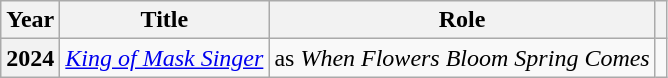<table class="wikitable plainrowheaders">
<tr>
<th scope="col">Year</th>
<th scope="col">Title</th>
<th scope="col">Role</th>
<th scope="col" class="unsortable"></th>
</tr>
<tr>
<th scope="row">2024</th>
<td><em><a href='#'>King of Mask Singer</a></em></td>
<td>as <em>When Flowers Bloom Spring Comes</em></td>
<td style="text-align:center"></td>
</tr>
</table>
